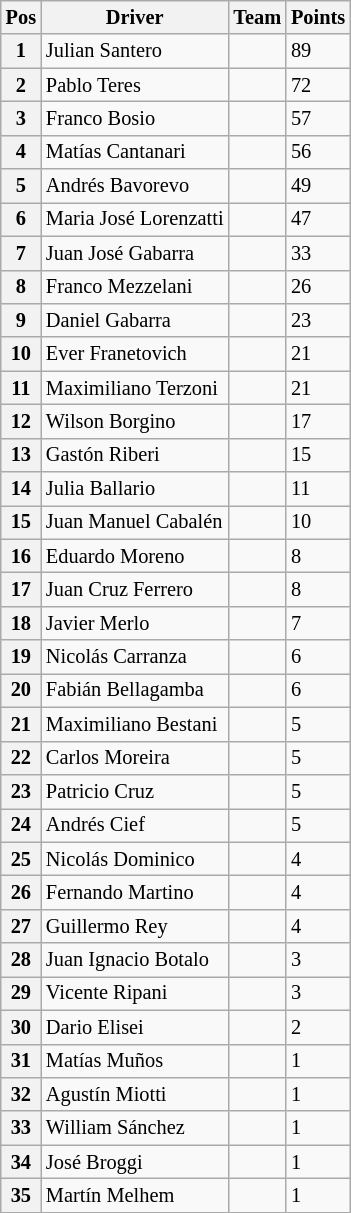<table class="wikitable" style="font-size:85%">
<tr>
<th>Pos</th>
<th>Driver</th>
<th>Team</th>
<th>Points</th>
</tr>
<tr>
<th>1</th>
<td> Julian Santero</td>
<td></td>
<td>89</td>
</tr>
<tr>
<th>2</th>
<td> Pablo Teres</td>
<td></td>
<td>72</td>
</tr>
<tr>
<th>3</th>
<td> Franco Bosio</td>
<td></td>
<td>57</td>
</tr>
<tr>
<th>4</th>
<td> Matías Cantanari</td>
<td></td>
<td>56</td>
</tr>
<tr>
<th>5</th>
<td> Andrés Bavorevo</td>
<td></td>
<td>49</td>
</tr>
<tr>
<th>6</th>
<td> Maria José Lorenzatti</td>
<td></td>
<td>47</td>
</tr>
<tr>
<th>7</th>
<td> Juan José Gabarra</td>
<td></td>
<td>33</td>
</tr>
<tr>
<th>8</th>
<td> Franco Mezzelani</td>
<td></td>
<td>26</td>
</tr>
<tr>
<th>9</th>
<td> Daniel Gabarra</td>
<td></td>
<td>23</td>
</tr>
<tr>
<th>10</th>
<td> Ever Franetovich</td>
<td></td>
<td>21</td>
</tr>
<tr>
<th>11</th>
<td> Maximiliano Terzoni</td>
<td></td>
<td>21</td>
</tr>
<tr>
<th>12</th>
<td> Wilson Borgino</td>
<td></td>
<td>17</td>
</tr>
<tr>
<th>13</th>
<td> Gastón Riberi</td>
<td></td>
<td>15</td>
</tr>
<tr>
<th>14</th>
<td> Julia Ballario</td>
<td></td>
<td>11</td>
</tr>
<tr>
<th>15</th>
<td> Juan Manuel Cabalén</td>
<td></td>
<td>10</td>
</tr>
<tr>
<th>16</th>
<td> Eduardo Moreno</td>
<td></td>
<td>8</td>
</tr>
<tr>
<th>17</th>
<td> Juan Cruz Ferrero</td>
<td></td>
<td>8</td>
</tr>
<tr>
<th>18</th>
<td> Javier Merlo</td>
<td></td>
<td>7</td>
</tr>
<tr>
<th>19</th>
<td> Nicolás Carranza</td>
<td></td>
<td>6</td>
</tr>
<tr>
<th>20</th>
<td> Fabián Bellagamba</td>
<td></td>
<td>6</td>
</tr>
<tr>
<th>21</th>
<td> Maximiliano Bestani</td>
<td></td>
<td>5</td>
</tr>
<tr>
<th>22</th>
<td> Carlos Moreira</td>
<td></td>
<td>5</td>
</tr>
<tr>
<th>23</th>
<td> Patricio Cruz</td>
<td></td>
<td>5</td>
</tr>
<tr>
<th>24</th>
<td> Andrés Cief</td>
<td></td>
<td>5</td>
</tr>
<tr>
<th>25</th>
<td> Nicolás Dominico</td>
<td></td>
<td>4</td>
</tr>
<tr>
<th>26</th>
<td> Fernando Martino</td>
<td></td>
<td>4</td>
</tr>
<tr>
<th>27</th>
<td> Guillermo Rey</td>
<td></td>
<td>4</td>
</tr>
<tr>
<th>28</th>
<td> Juan Ignacio Botalo</td>
<td></td>
<td>3</td>
</tr>
<tr>
<th>29</th>
<td> Vicente Ripani</td>
<td></td>
<td>3</td>
</tr>
<tr>
<th>30</th>
<td> Dario Elisei</td>
<td></td>
<td>2</td>
</tr>
<tr>
<th>31</th>
<td> Matías Muños</td>
<td></td>
<td>1</td>
</tr>
<tr>
<th>32</th>
<td> Agustín Miotti</td>
<td></td>
<td>1</td>
</tr>
<tr>
<th>33</th>
<td> William Sánchez</td>
<td></td>
<td>1</td>
</tr>
<tr>
<th>34</th>
<td> José Broggi</td>
<td></td>
<td>1</td>
</tr>
<tr>
<th>35</th>
<td> Martín Melhem</td>
<td></td>
<td>1</td>
</tr>
</table>
